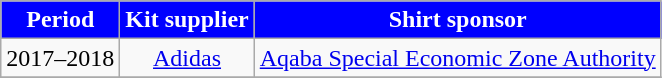<table class="wikitable"  style="text-align: center;">
<tr>
<th style="color:#FFFFFF; background:blue;">Period</th>
<th style="color:#FFFFFF; background:blue;">Kit supplier</th>
<th style="color:#FFFFFF; background:blue;">Shirt sponsor</th>
</tr>
<tr>
<td>2017–2018</td>
<td><a href='#'>Adidas</a></td>
<td><a href='#'>Aqaba Special Economic Zone Authority</a></td>
</tr>
<tr>
</tr>
</table>
